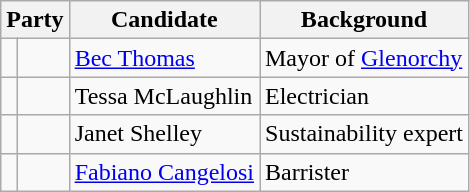<table class="wikitable">
<tr>
<th colspan="2">Party</th>
<th>Candidate</th>
<th>Background</th>
</tr>
<tr>
<td width="3pt" > </td>
<td></td>
<td><a href='#'>Bec Thomas</a></td>
<td>Mayor of <a href='#'>Glenorchy</a></td>
</tr>
<tr>
<td width="3pt" > </td>
<td></td>
<td>Tessa McLaughlin</td>
<td>Electrician</td>
</tr>
<tr>
<td width="3pt" > </td>
<td></td>
<td>Janet Shelley</td>
<td>Sustainability expert</td>
</tr>
<tr>
<td width="3pt" > </td>
<td></td>
<td><a href='#'>Fabiano Cangelosi</a></td>
<td>Barrister</td>
</tr>
</table>
